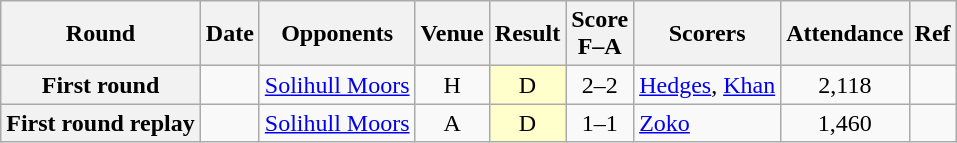<table class="wikitable plainrowheaders sortable" style="text-align:center">
<tr>
<th scope="col">Round</th>
<th scope="col">Date</th>
<th scope="col">Opponents</th>
<th scope="col">Venue</th>
<th scope="col">Result</th>
<th scope="col">Score<br>F–A</th>
<th scope="col" class="unsortable">Scorers</th>
<th scope="col">Attendance</th>
<th scope="col" class="unsortable">Ref</th>
</tr>
<tr>
<th scope="row">First round</th>
<td align="left"></td>
<td align="left"><a href='#'>Solihull Moors</a></td>
<td>H</td>
<td style="background-color:#FFFFCC">D</td>
<td>2–2</td>
<td align="left"><a href='#'>Hedges</a>, <a href='#'>Khan</a></td>
<td>2,118</td>
<td></td>
</tr>
<tr>
<th scope="row">First round replay</th>
<td align="left"></td>
<td align="left"><a href='#'>Solihull Moors</a></td>
<td>A</td>
<td style="background-color:#FFFFCC">D</td>
<td>1–1</td>
<td align="left"><a href='#'>Zoko</a></td>
<td>1,460</td>
<td></td>
</tr>
</table>
